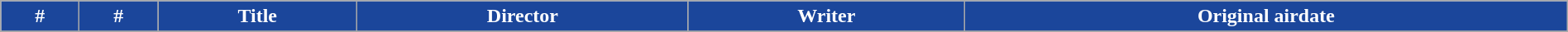<table class="wikitable plainrowheaders" style="width:100%;">
<tr>
<th style="background-color: #1b469b; color:white">#</th>
<th style="background-color: #1b469b; color:white">#</th>
<th style="background: #1b469b; color:white">Title</th>
<th style="background: #1b469b; color:white">Director</th>
<th style="background: #1b469b; color:white">Writer</th>
<th style="background: #1b469b; color:white">Original airdate</th>
</tr>
<tr>
</tr>
</table>
